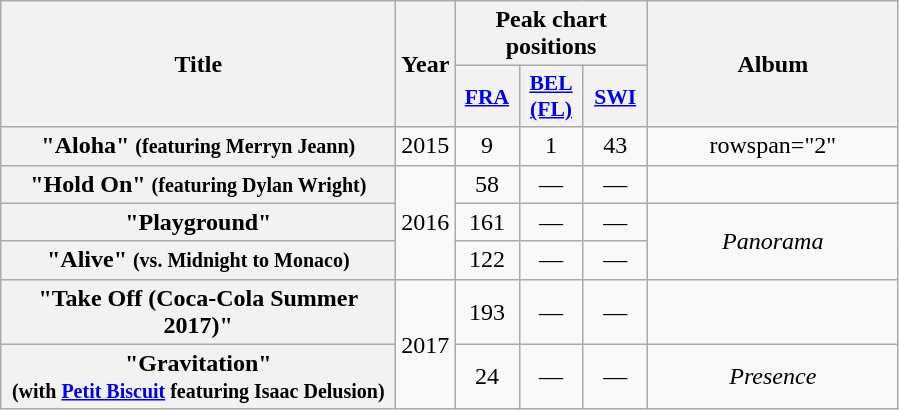<table class="wikitable plainrowheaders" style="text-align:center;">
<tr>
<th scope="col" rowspan="2" style="width:16em;">Title</th>
<th scope="col" rowspan="2" style="width:1em;">Year</th>
<th scope="col" colspan="3">Peak chart positions</th>
<th scope="col" rowspan="2" style="width:10em;">Album</th>
</tr>
<tr>
<th scope="col" style="width:2.5em;font-size:90%;"><a href='#'>FRA</a><br></th>
<th scope="col" style="width:2.5em;font-size:90%;"><a href='#'>BEL<br>(FL)</a><br></th>
<th scope="col" style="width:2.5em;font-size:90%;"><a href='#'>SWI</a><br></th>
</tr>
<tr>
<th scope="row">"Aloha" <small> (featuring Merryn Jeann)</small></th>
<td>2015</td>
<td>9</td>
<td>1</td>
<td>43</td>
<td>rowspan="2" </td>
</tr>
<tr>
<th scope="row">"Hold On" <small> (featuring Dylan Wright)</small></th>
<td rowspan="3">2016</td>
<td>58</td>
<td>—</td>
<td>—</td>
</tr>
<tr>
<th scope="row">"Playground"</th>
<td>161</td>
<td>—</td>
<td>—</td>
<td rowspan="2"><em>Panorama</em></td>
</tr>
<tr>
<th scope="row">"Alive" <small>(vs. Midnight to Monaco)</small></th>
<td>122</td>
<td>—</td>
<td>—</td>
</tr>
<tr>
<th scope="row">"Take Off (Coca-Cola Summer 2017)"</th>
<td rowspan="2">2017</td>
<td>193<br></td>
<td>—</td>
<td>—</td>
<td></td>
</tr>
<tr>
<th scope="row">"Gravitation" <br><small>(with <a href='#'>Petit Biscuit</a> featuring Isaac Delusion)</small></th>
<td>24<br></td>
<td>—</td>
<td>—</td>
<td><em>Presence</em></td>
</tr>
</table>
